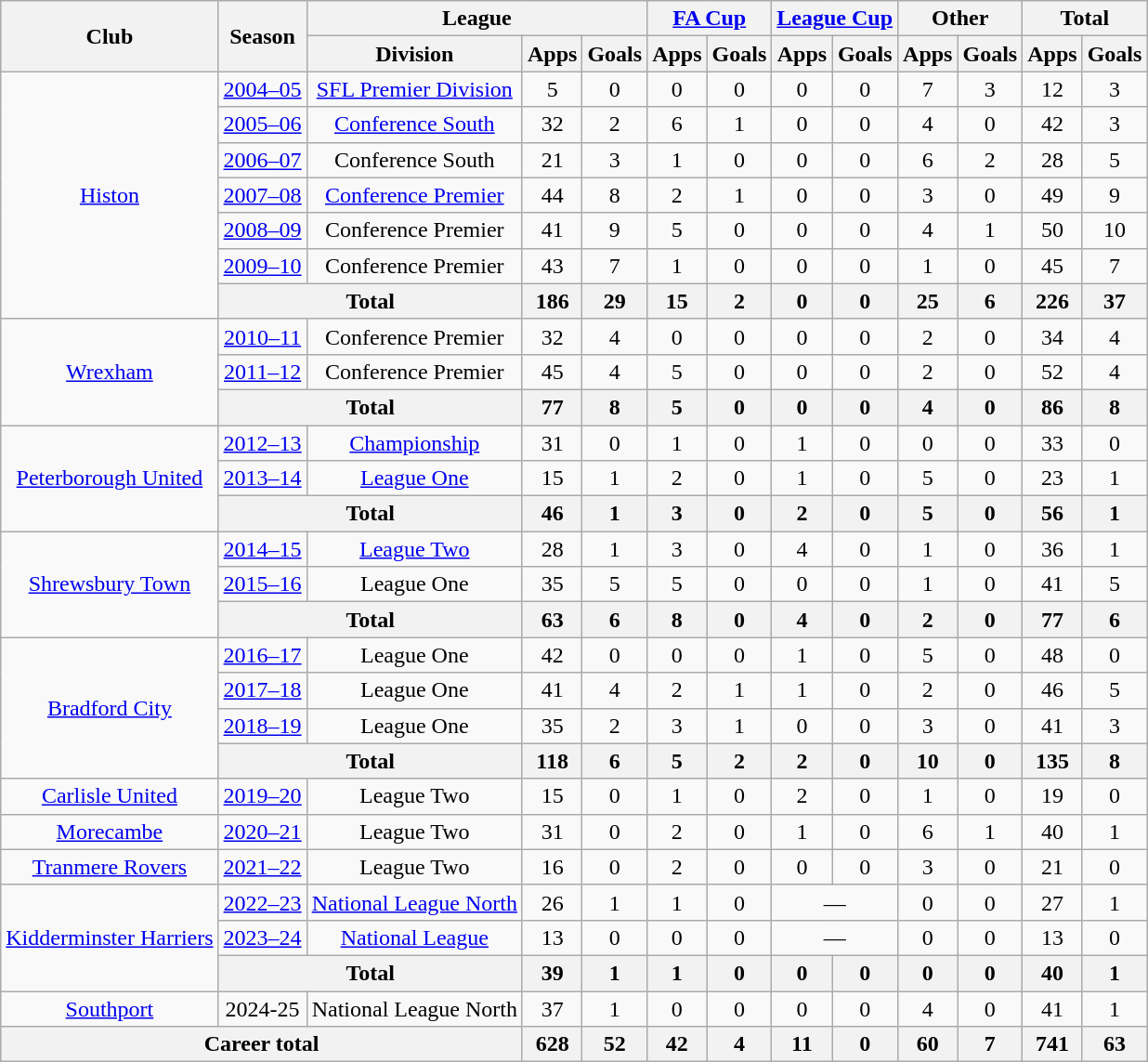<table class="wikitable" style="text-align:center">
<tr>
<th rowspan="2">Club</th>
<th rowspan="2">Season</th>
<th colspan="3">League</th>
<th colspan="2"><a href='#'>FA Cup</a></th>
<th colspan="2"><a href='#'>League Cup</a></th>
<th colspan="2">Other</th>
<th colspan="2">Total</th>
</tr>
<tr>
<th>Division</th>
<th>Apps</th>
<th>Goals</th>
<th>Apps</th>
<th>Goals</th>
<th>Apps</th>
<th>Goals</th>
<th>Apps</th>
<th>Goals</th>
<th>Apps</th>
<th>Goals</th>
</tr>
<tr>
<td rowspan="7"><a href='#'>Histon</a></td>
<td><a href='#'>2004–05</a></td>
<td><a href='#'>SFL Premier Division</a></td>
<td>5</td>
<td>0</td>
<td>0</td>
<td>0</td>
<td>0</td>
<td>0</td>
<td>7</td>
<td>3</td>
<td>12</td>
<td>3</td>
</tr>
<tr>
<td><a href='#'>2005–06</a></td>
<td><a href='#'>Conference South</a></td>
<td>32</td>
<td>2</td>
<td>6</td>
<td>1</td>
<td>0</td>
<td>0</td>
<td>4</td>
<td>0</td>
<td>42</td>
<td>3</td>
</tr>
<tr>
<td><a href='#'>2006–07</a></td>
<td>Conference South</td>
<td>21</td>
<td>3</td>
<td>1</td>
<td>0</td>
<td>0</td>
<td>0</td>
<td>6</td>
<td>2</td>
<td>28</td>
<td>5</td>
</tr>
<tr>
<td><a href='#'>2007–08</a></td>
<td><a href='#'>Conference Premier</a></td>
<td>44</td>
<td>8</td>
<td>2</td>
<td>1</td>
<td>0</td>
<td>0</td>
<td>3</td>
<td>0</td>
<td>49</td>
<td>9</td>
</tr>
<tr>
<td><a href='#'>2008–09</a></td>
<td>Conference Premier</td>
<td>41</td>
<td>9</td>
<td>5</td>
<td>0</td>
<td>0</td>
<td>0</td>
<td>4</td>
<td>1</td>
<td>50</td>
<td>10</td>
</tr>
<tr>
<td><a href='#'>2009–10</a></td>
<td>Conference Premier</td>
<td>43</td>
<td>7</td>
<td>1</td>
<td>0</td>
<td>0</td>
<td>0</td>
<td>1</td>
<td>0</td>
<td>45</td>
<td>7</td>
</tr>
<tr>
<th colspan="2">Total</th>
<th>186</th>
<th>29</th>
<th>15</th>
<th>2</th>
<th>0</th>
<th>0</th>
<th>25</th>
<th>6</th>
<th>226</th>
<th>37</th>
</tr>
<tr>
<td rowspan="3"><a href='#'>Wrexham</a></td>
<td><a href='#'>2010–11</a></td>
<td>Conference Premier</td>
<td>32</td>
<td>4</td>
<td>0</td>
<td>0</td>
<td>0</td>
<td>0</td>
<td>2</td>
<td>0</td>
<td>34</td>
<td>4</td>
</tr>
<tr>
<td><a href='#'>2011–12</a></td>
<td>Conference Premier</td>
<td>45</td>
<td>4</td>
<td>5</td>
<td>0</td>
<td>0</td>
<td>0</td>
<td>2</td>
<td>0</td>
<td>52</td>
<td>4</td>
</tr>
<tr>
<th colspan="2">Total</th>
<th>77</th>
<th>8</th>
<th>5</th>
<th>0</th>
<th>0</th>
<th>0</th>
<th>4</th>
<th>0</th>
<th>86</th>
<th>8</th>
</tr>
<tr>
<td rowspan="3"><a href='#'>Peterborough United</a></td>
<td><a href='#'>2012–13</a></td>
<td><a href='#'>Championship</a></td>
<td>31</td>
<td>0</td>
<td>1</td>
<td>0</td>
<td>1</td>
<td>0</td>
<td>0</td>
<td>0</td>
<td>33</td>
<td>0</td>
</tr>
<tr>
<td><a href='#'>2013–14</a></td>
<td><a href='#'>League One</a></td>
<td>15</td>
<td>1</td>
<td>2</td>
<td>0</td>
<td>1</td>
<td>0</td>
<td>5</td>
<td>0</td>
<td>23</td>
<td>1</td>
</tr>
<tr>
<th colspan="2">Total</th>
<th>46</th>
<th>1</th>
<th>3</th>
<th>0</th>
<th>2</th>
<th>0</th>
<th>5</th>
<th>0</th>
<th>56</th>
<th>1</th>
</tr>
<tr>
<td rowspan="3"><a href='#'>Shrewsbury Town</a></td>
<td><a href='#'>2014–15</a></td>
<td><a href='#'>League Two</a></td>
<td>28</td>
<td>1</td>
<td>3</td>
<td>0</td>
<td>4</td>
<td>0</td>
<td>1</td>
<td>0</td>
<td>36</td>
<td>1</td>
</tr>
<tr>
<td><a href='#'>2015–16</a></td>
<td>League One</td>
<td>35</td>
<td>5</td>
<td>5</td>
<td>0</td>
<td>0</td>
<td>0</td>
<td>1</td>
<td>0</td>
<td>41</td>
<td>5</td>
</tr>
<tr>
<th colspan="2">Total</th>
<th>63</th>
<th>6</th>
<th>8</th>
<th>0</th>
<th>4</th>
<th>0</th>
<th>2</th>
<th>0</th>
<th>77</th>
<th>6</th>
</tr>
<tr>
<td rowspan="4"><a href='#'>Bradford City</a></td>
<td><a href='#'>2016–17</a></td>
<td>League One</td>
<td>42</td>
<td>0</td>
<td>0</td>
<td>0</td>
<td>1</td>
<td>0</td>
<td>5</td>
<td>0</td>
<td>48</td>
<td>0</td>
</tr>
<tr>
<td><a href='#'>2017–18</a></td>
<td>League One</td>
<td>41</td>
<td>4</td>
<td>2</td>
<td>1</td>
<td>1</td>
<td>0</td>
<td>2</td>
<td>0</td>
<td>46</td>
<td>5</td>
</tr>
<tr>
<td><a href='#'>2018–19</a></td>
<td>League One</td>
<td>35</td>
<td>2</td>
<td>3</td>
<td>1</td>
<td>0</td>
<td>0</td>
<td>3</td>
<td>0</td>
<td>41</td>
<td>3</td>
</tr>
<tr>
<th colspan="2">Total</th>
<th>118</th>
<th>6</th>
<th>5</th>
<th>2</th>
<th>2</th>
<th>0</th>
<th>10</th>
<th>0</th>
<th>135</th>
<th>8</th>
</tr>
<tr>
<td><a href='#'>Carlisle United</a></td>
<td><a href='#'>2019–20</a></td>
<td>League Two</td>
<td>15</td>
<td>0</td>
<td>1</td>
<td>0</td>
<td>2</td>
<td>0</td>
<td>1</td>
<td>0</td>
<td>19</td>
<td>0</td>
</tr>
<tr>
<td><a href='#'>Morecambe</a></td>
<td><a href='#'>2020–21</a></td>
<td>League Two</td>
<td>31</td>
<td>0</td>
<td>2</td>
<td>0</td>
<td>1</td>
<td>0</td>
<td>6</td>
<td>1</td>
<td>40</td>
<td>1</td>
</tr>
<tr>
<td><a href='#'>Tranmere Rovers</a></td>
<td><a href='#'>2021–22</a></td>
<td>League Two</td>
<td>16</td>
<td>0</td>
<td>2</td>
<td>0</td>
<td>0</td>
<td>0</td>
<td>3</td>
<td>0</td>
<td>21</td>
<td>0</td>
</tr>
<tr>
<td rowspan="3"><a href='#'>Kidderminster Harriers</a></td>
<td><a href='#'>2022–23</a></td>
<td><a href='#'>National League North</a></td>
<td>26</td>
<td>1</td>
<td>1</td>
<td>0</td>
<td colspan="2">—</td>
<td>0</td>
<td>0</td>
<td>27</td>
<td>1</td>
</tr>
<tr>
<td><a href='#'>2023–24</a></td>
<td><a href='#'>National League</a></td>
<td>13</td>
<td>0</td>
<td>0</td>
<td>0</td>
<td colspan="2">—</td>
<td>0</td>
<td>0</td>
<td>13</td>
<td>0</td>
</tr>
<tr>
<th colspan="2">Total</th>
<th>39</th>
<th>1</th>
<th>1</th>
<th>0</th>
<th>0</th>
<th>0</th>
<th>0</th>
<th>0</th>
<th>40</th>
<th>1</th>
</tr>
<tr>
<td><a href='#'>Southport</a></td>
<td>2024-25</td>
<td>National League North</td>
<td>37</td>
<td>1</td>
<td>0</td>
<td>0</td>
<td>0</td>
<td>0</td>
<td>4</td>
<td>0</td>
<td>41</td>
<td>1</td>
</tr>
<tr>
<th colspan="3">Career total</th>
<th>628</th>
<th>52</th>
<th>42</th>
<th>4</th>
<th>11</th>
<th>0</th>
<th>60</th>
<th>7</th>
<th>741</th>
<th>63</th>
</tr>
</table>
